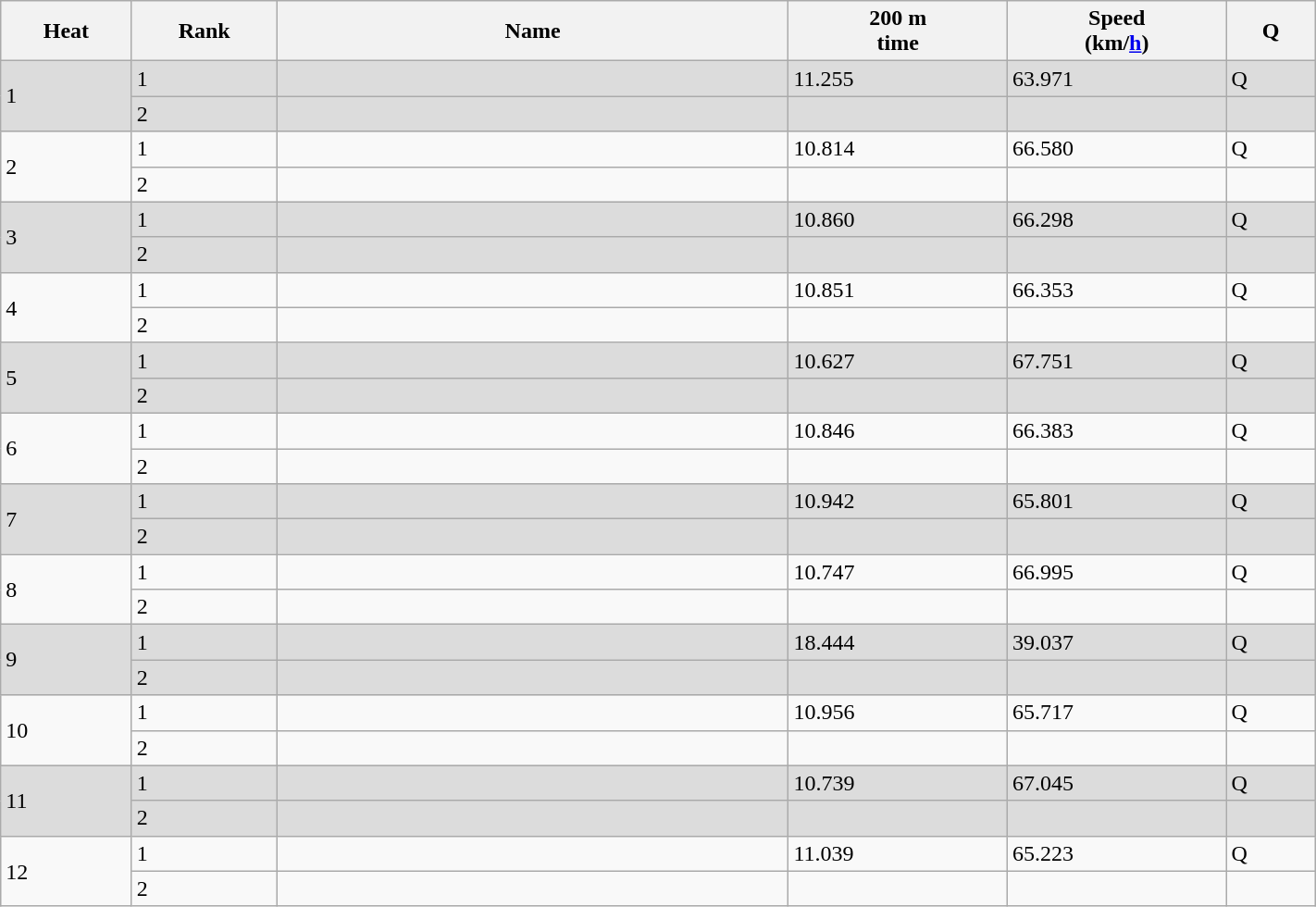<table class="wikitable" width=75%>
<tr>
<th width=20>Heat</th>
<th width=20>Rank</th>
<th width=150>Name</th>
<th width=60>200 m<br>time</th>
<th width=60>Speed<br>(km/<a href='#'>h</a>)</th>
<th width=20>Q</th>
</tr>
<tr bgcolor=dcdcdc>
<td rowspan=2>1</td>
<td>1</td>
<td></td>
<td>11.255</td>
<td>63.971</td>
<td>Q</td>
</tr>
<tr bgcolor=dcdcdc>
<td>2</td>
<td></td>
<td></td>
<td></td>
<td></td>
</tr>
<tr>
<td rowspan=2>2</td>
<td>1</td>
<td></td>
<td>10.814</td>
<td>66.580</td>
<td>Q</td>
</tr>
<tr>
<td>2</td>
<td></td>
<td></td>
<td></td>
<td></td>
</tr>
<tr bgcolor=dcdcdc>
<td rowspan=2>3</td>
<td>1</td>
<td></td>
<td>10.860</td>
<td>66.298</td>
<td>Q</td>
</tr>
<tr bgcolor=dcdcdc>
<td>2</td>
<td></td>
<td></td>
<td></td>
<td></td>
</tr>
<tr>
<td rowspan=2>4</td>
<td>1</td>
<td></td>
<td>10.851</td>
<td>66.353</td>
<td>Q</td>
</tr>
<tr>
<td>2</td>
<td></td>
<td></td>
<td></td>
<td></td>
</tr>
<tr bgcolor=dcdcdc>
<td rowspan=2>5</td>
<td>1</td>
<td></td>
<td>10.627</td>
<td>67.751</td>
<td>Q</td>
</tr>
<tr bgcolor=dcdcdc>
<td>2</td>
<td></td>
<td></td>
<td></td>
<td></td>
</tr>
<tr>
<td rowspan=2>6</td>
<td>1</td>
<td></td>
<td>10.846</td>
<td>66.383</td>
<td>Q</td>
</tr>
<tr>
<td>2</td>
<td></td>
<td></td>
<td></td>
<td></td>
</tr>
<tr bgcolor=dcdcdc>
<td rowspan=2>7</td>
<td>1</td>
<td></td>
<td>10.942</td>
<td>65.801</td>
<td>Q</td>
</tr>
<tr bgcolor=dcdcdc>
<td>2</td>
<td></td>
<td></td>
<td></td>
<td></td>
</tr>
<tr>
<td rowspan=2>8</td>
<td>1</td>
<td></td>
<td>10.747</td>
<td>66.995</td>
<td>Q</td>
</tr>
<tr>
<td>2</td>
<td></td>
<td></td>
<td></td>
<td></td>
</tr>
<tr bgcolor=dcdcdc>
<td rowspan=2>9</td>
<td>1</td>
<td></td>
<td>18.444</td>
<td>39.037</td>
<td>Q</td>
</tr>
<tr bgcolor=dcdcdc>
<td>2</td>
<td></td>
<td></td>
<td></td>
<td></td>
</tr>
<tr>
<td rowspan=2>10</td>
<td>1</td>
<td></td>
<td>10.956</td>
<td>65.717</td>
<td>Q</td>
</tr>
<tr>
<td>2</td>
<td></td>
<td></td>
<td></td>
<td></td>
</tr>
<tr bgcolor=dcdcdc>
<td rowspan=2>11</td>
<td>1</td>
<td></td>
<td>10.739</td>
<td>67.045</td>
<td>Q</td>
</tr>
<tr bgcolor=dcdcdc>
<td>2</td>
<td></td>
<td></td>
<td></td>
<td></td>
</tr>
<tr>
<td rowspan=2>12</td>
<td>1</td>
<td></td>
<td>11.039</td>
<td>65.223</td>
<td>Q</td>
</tr>
<tr>
<td>2</td>
<td></td>
<td></td>
<td></td>
<td></td>
</tr>
</table>
